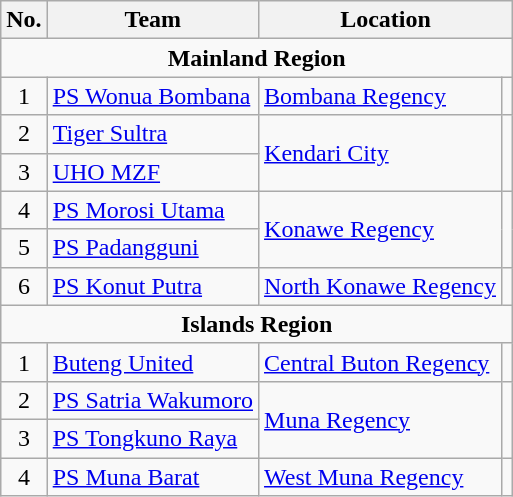<table class="wikitable">
<tr>
<th>No.</th>
<th>Team</th>
<th colspan=2>Location</th>
</tr>
<tr>
<td colspan="4" align="center"><strong>Mainland Region</strong></td>
</tr>
<tr>
<td align=center>1</td>
<td><a href='#'>PS Wonua Bombana</a></td>
<td><a href='#'>Bombana Regency</a></td>
<td></td>
</tr>
<tr>
<td align=center>2</td>
<td><a href='#'>Tiger Sultra</a></td>
<td rowspan=2><a href='#'>Kendari City</a></td>
<td rowspan=2></td>
</tr>
<tr>
<td align=center>3</td>
<td><a href='#'>UHO MZF</a></td>
</tr>
<tr>
<td align=center>4</td>
<td><a href='#'>PS Morosi Utama</a></td>
<td rowspan=2><a href='#'>Konawe Regency</a></td>
<td rowspan=2></td>
</tr>
<tr>
<td align=center>5</td>
<td><a href='#'>PS Padangguni</a></td>
</tr>
<tr>
<td align=center>6</td>
<td><a href='#'>PS Konut Putra</a></td>
<td><a href='#'>North Konawe Regency</a></td>
<td></td>
</tr>
<tr>
<td colspan="4" align="center"><strong>Islands Region</strong></td>
</tr>
<tr>
<td align=center>1</td>
<td><a href='#'>Buteng United</a></td>
<td><a href='#'>Central Buton Regency</a></td>
<td></td>
</tr>
<tr>
<td align=center>2</td>
<td><a href='#'>PS Satria Wakumoro</a></td>
<td rowspan=2><a href='#'>Muna Regency</a></td>
<td rowspan=2></td>
</tr>
<tr>
<td align=center>3</td>
<td><a href='#'>PS Tongkuno Raya</a></td>
</tr>
<tr>
<td align=center>4</td>
<td><a href='#'>PS Muna Barat</a></td>
<td><a href='#'>West Muna Regency</a></td>
<td></td>
</tr>
</table>
